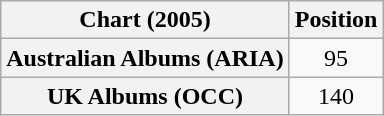<table class="wikitable sortable plainrowheaders" style="text-align:center">
<tr>
<th>Chart (2005)</th>
<th>Position</th>
</tr>
<tr>
<th scope="row">Australian Albums (ARIA)</th>
<td>95</td>
</tr>
<tr>
<th scope="row">UK Albums (OCC)</th>
<td>140</td>
</tr>
</table>
